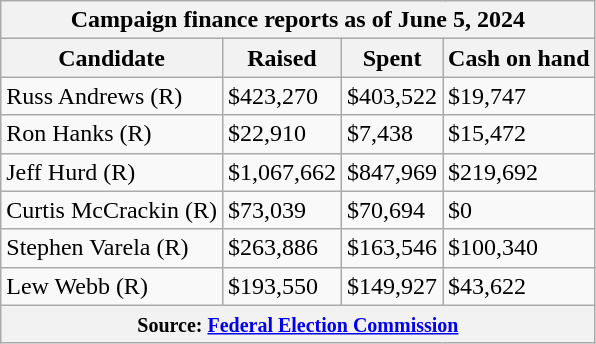<table class="wikitable sortable">
<tr>
<th colspan=4>Campaign finance reports as of June 5, 2024</th>
</tr>
<tr style="text-align:center;">
<th>Candidate</th>
<th>Raised</th>
<th>Spent</th>
<th>Cash on hand</th>
</tr>
<tr>
<td>Russ Andrews (R)</td>
<td>$423,270</td>
<td>$403,522</td>
<td>$19,747</td>
</tr>
<tr>
<td>Ron Hanks (R)</td>
<td>$22,910</td>
<td>$7,438</td>
<td>$15,472</td>
</tr>
<tr>
<td>Jeff Hurd (R)</td>
<td>$1,067,662</td>
<td>$847,969</td>
<td>$219,692</td>
</tr>
<tr>
<td>Curtis McCrackin (R)</td>
<td>$73,039</td>
<td>$70,694</td>
<td>$0</td>
</tr>
<tr>
<td>Stephen Varela (R)</td>
<td>$263,886</td>
<td>$163,546</td>
<td>$100,340</td>
</tr>
<tr>
<td>Lew Webb (R)</td>
<td>$193,550</td>
<td>$149,927</td>
<td>$43,622</td>
</tr>
<tr>
<th colspan="4"><small>Source: <a href='#'>Federal Election Commission</a></small></th>
</tr>
</table>
